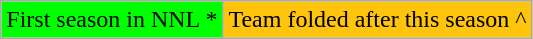<table class="wikitable" style="font-size:100%;line-height:1.1;">
<tr>
<td style="background-color:#00FF00;">First season in NNL *</td>
<td style="background-color:#FFC40C;">Team folded after this season ^</td>
</tr>
</table>
